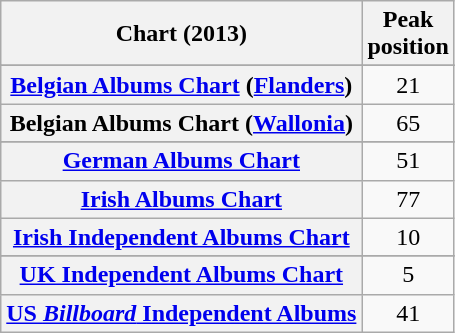<table class="wikitable sortable plainrowheaders" style="text-align:center">
<tr>
<th scope="col">Chart (2013)</th>
<th scope="col">Peak<br>position</th>
</tr>
<tr>
</tr>
<tr>
<th scope="row"><a href='#'>Belgian Albums Chart</a> (<a href='#'>Flanders</a>)</th>
<td>21</td>
</tr>
<tr>
<th scope="row">Belgian Albums Chart (<a href='#'>Wallonia</a>)</th>
<td>65</td>
</tr>
<tr>
</tr>
<tr>
</tr>
<tr>
<th scope="row"><a href='#'>German Albums Chart</a></th>
<td>51</td>
</tr>
<tr>
<th scope="row"><a href='#'>Irish Albums Chart</a></th>
<td>77</td>
</tr>
<tr>
<th scope="row"><a href='#'>Irish Independent Albums Chart</a></th>
<td>10</td>
</tr>
<tr>
</tr>
<tr>
</tr>
<tr>
<th scope="row"><a href='#'>UK Independent Albums Chart</a></th>
<td>5</td>
</tr>
<tr>
<th scope="row"><a href='#'>US <em>Billboard</em> Independent Albums</a></th>
<td>41</td>
</tr>
</table>
